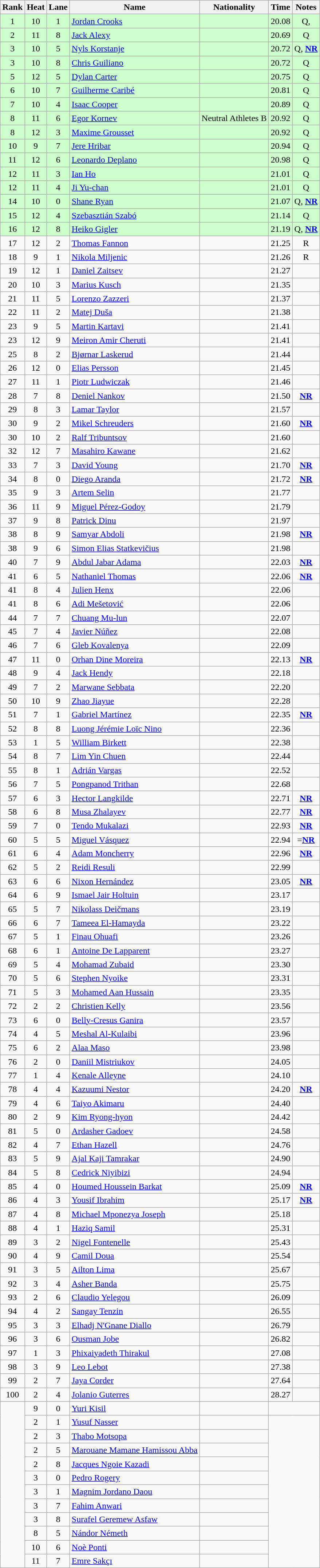<table class="wikitable sortable" style="text-align:center">
<tr>
<th>Rank</th>
<th>Heat</th>
<th>Lane</th>
<th>Name</th>
<th>Nationality</th>
<th>Time</th>
<th>Notes</th>
</tr>
<tr bgcolor=ccffcc>
<td>1</td>
<td>10</td>
<td>1</td>
<td align=left><a href='#'>Jordan Crooks</a></td>
<td align=left></td>
<td>20.08</td>
<td>Q, </td>
</tr>
<tr bgcolor=ccffcc>
<td>2</td>
<td>11</td>
<td>8</td>
<td align=left><a href='#'>Jack Alexy</a></td>
<td align=left></td>
<td>20.69</td>
<td>Q</td>
</tr>
<tr bgcolor=ccffcc>
<td>3</td>
<td>10</td>
<td>5</td>
<td align=left><a href='#'>Nyls Korstanje</a></td>
<td align=left></td>
<td>20.72</td>
<td>Q, <strong><a href='#'>NR</a></strong></td>
</tr>
<tr bgcolor=ccffcc>
<td>3</td>
<td>10</td>
<td>8</td>
<td align=left><a href='#'>Chris Guiliano</a></td>
<td align=left></td>
<td>20.72</td>
<td>Q</td>
</tr>
<tr bgcolor=ccffcc>
<td>5</td>
<td>12</td>
<td>5</td>
<td align=left><a href='#'>Dylan Carter</a></td>
<td align=left></td>
<td>20.75</td>
<td>Q</td>
</tr>
<tr bgcolor=ccffcc>
<td>6</td>
<td>10</td>
<td>7</td>
<td align=left><a href='#'>Guilherme Caribé</a></td>
<td align=left></td>
<td>20.81</td>
<td>Q</td>
</tr>
<tr bgcolor=ccffcc>
<td>7</td>
<td>10</td>
<td>4</td>
<td align=left><a href='#'>Isaac Cooper</a></td>
<td align=left></td>
<td>20.89</td>
<td>Q</td>
</tr>
<tr bgcolor=ccffcc>
<td>8</td>
<td>11</td>
<td>6</td>
<td align=left><a href='#'>Egor Kornev</a></td>
<td align=left> Neutral Athletes B</td>
<td>20.92</td>
<td>Q</td>
</tr>
<tr bgcolor=ccffcc>
<td>8</td>
<td>12</td>
<td>3</td>
<td align=left><a href='#'>Maxime Grousset</a></td>
<td align=left></td>
<td>20.92</td>
<td>Q</td>
</tr>
<tr bgcolor=ccffcc>
<td>10</td>
<td>9</td>
<td>7</td>
<td align=left><a href='#'>Jere Hribar</a></td>
<td align=left></td>
<td>20.94</td>
<td>Q</td>
</tr>
<tr bgcolor=ccffcc>
<td>11</td>
<td>12</td>
<td>6</td>
<td align=left><a href='#'>Leonardo Deplano</a></td>
<td align=left></td>
<td>20.98</td>
<td>Q</td>
</tr>
<tr bgcolor=ccffcc>
<td>12</td>
<td>11</td>
<td>3</td>
<td align=left><a href='#'>Ian Ho</a></td>
<td align=left></td>
<td>21.01</td>
<td>Q</td>
</tr>
<tr bgcolor=ccffcc>
<td>12</td>
<td>11</td>
<td>4</td>
<td align=left><a href='#'>Ji Yu-chan</a></td>
<td align=left></td>
<td>21.01</td>
<td>Q</td>
</tr>
<tr bgcolor=ccffcc>
<td>14</td>
<td>10</td>
<td>0</td>
<td align=left><a href='#'>Shane Ryan</a></td>
<td align=left></td>
<td>21.07</td>
<td>Q, <strong><a href='#'>NR</a></strong></td>
</tr>
<tr bgcolor=ccffcc>
<td>15</td>
<td>12</td>
<td>4</td>
<td align=left><a href='#'>Szebasztián Szabó</a></td>
<td align=left></td>
<td>21.14</td>
<td>Q</td>
</tr>
<tr bgcolor=ccffcc>
<td>16</td>
<td>12</td>
<td>8</td>
<td align=left><a href='#'>Heiko Gigler</a></td>
<td align=left></td>
<td>21.19</td>
<td>Q, <strong><a href='#'>NR</a></strong></td>
</tr>
<tr>
<td>17</td>
<td>12</td>
<td>2</td>
<td align=left><a href='#'>Thomas Fannon</a></td>
<td align=left></td>
<td>21.25</td>
<td>R</td>
</tr>
<tr>
<td>18</td>
<td>9</td>
<td>1</td>
<td align=left><a href='#'>Nikola Miljenic</a></td>
<td align=left></td>
<td>21.26</td>
<td>R</td>
</tr>
<tr>
<td>19</td>
<td>12</td>
<td>1</td>
<td align=left><a href='#'>Daniel Zaitsev</a></td>
<td align=left></td>
<td>21.27</td>
<td></td>
</tr>
<tr>
<td>20</td>
<td>10</td>
<td>3</td>
<td align=left><a href='#'>Marius Kusch</a></td>
<td align=left></td>
<td>21.35</td>
<td></td>
</tr>
<tr>
<td>21</td>
<td>11</td>
<td>5</td>
<td align=left><a href='#'>Lorenzo Zazzeri</a></td>
<td align=left></td>
<td>21.37</td>
<td></td>
</tr>
<tr>
<td>22</td>
<td>11</td>
<td>2</td>
<td align=left><a href='#'>Matej Duša</a></td>
<td align=left></td>
<td>21.38</td>
<td></td>
</tr>
<tr>
<td>23</td>
<td>9</td>
<td>5</td>
<td align=left><a href='#'>Martin Kartavi</a></td>
<td align=left></td>
<td>21.41</td>
<td></td>
</tr>
<tr>
<td>23</td>
<td>12</td>
<td>9</td>
<td align=left><a href='#'>Meiron Amir Cheruti</a></td>
<td align=left></td>
<td>21.41</td>
<td></td>
</tr>
<tr>
<td>25</td>
<td>8</td>
<td>2</td>
<td align=left><a href='#'>Bjørnar Laskerud</a></td>
<td align=left></td>
<td>21.44</td>
<td></td>
</tr>
<tr>
<td>26</td>
<td>12</td>
<td>0</td>
<td align=left><a href='#'>Elias Persson</a></td>
<td align=left></td>
<td>21.45</td>
<td></td>
</tr>
<tr>
<td>27</td>
<td>11</td>
<td>1</td>
<td align=left><a href='#'>Piotr Ludwiczak</a></td>
<td align=left></td>
<td>21.46</td>
<td></td>
</tr>
<tr>
<td>28</td>
<td>7</td>
<td>8</td>
<td align=left><a href='#'>Deniel Nankov</a></td>
<td align=left></td>
<td>21.50</td>
<td><strong><a href='#'>NR</a></strong></td>
</tr>
<tr>
<td>29</td>
<td>8</td>
<td>3</td>
<td align=left><a href='#'>Lamar Taylor</a></td>
<td align=left></td>
<td>21.57</td>
<td></td>
</tr>
<tr>
<td>30</td>
<td>9</td>
<td>2</td>
<td align=left><a href='#'>Mikel Schreuders</a></td>
<td align=left></td>
<td>21.60</td>
<td><strong><a href='#'>NR</a></strong></td>
</tr>
<tr>
<td>30</td>
<td>10</td>
<td>2</td>
<td align=left><a href='#'>Ralf Tribuntsov</a></td>
<td align=left></td>
<td>21.60</td>
<td></td>
</tr>
<tr>
<td>32</td>
<td>12</td>
<td>7</td>
<td align=left><a href='#'>Masahiro Kawane</a></td>
<td align=left></td>
<td>21.62</td>
<td></td>
</tr>
<tr>
<td>33</td>
<td>7</td>
<td>3</td>
<td align=left><a href='#'>David Young</a></td>
<td align=left></td>
<td>21.70</td>
<td><strong><a href='#'>NR</a></strong></td>
</tr>
<tr>
<td>34</td>
<td>8</td>
<td>0</td>
<td align=left><a href='#'>Diego Aranda</a></td>
<td align=left></td>
<td>21.72</td>
<td><strong><a href='#'>NR</a></strong></td>
</tr>
<tr>
<td>35</td>
<td>9</td>
<td>3</td>
<td align=left><a href='#'>Artem Selin</a></td>
<td align=left></td>
<td>21.77</td>
<td></td>
</tr>
<tr>
<td>36</td>
<td>11</td>
<td>9</td>
<td align=left><a href='#'>Miguel Pérez-Godoy</a></td>
<td align=left></td>
<td>21.79</td>
<td></td>
</tr>
<tr>
<td>37</td>
<td>9</td>
<td>8</td>
<td align=left><a href='#'>Patrick Dinu</a></td>
<td align=left></td>
<td>21.97</td>
<td></td>
</tr>
<tr>
<td>38</td>
<td>8</td>
<td>9</td>
<td align=left><a href='#'>Samyar Abdoli</a></td>
<td align=left></td>
<td>21.98</td>
<td><strong><a href='#'>NR</a></strong></td>
</tr>
<tr>
<td>38</td>
<td>9</td>
<td>6</td>
<td align=left><a href='#'>Simon Elias Statkevičius</a></td>
<td align=left></td>
<td>21.98</td>
<td></td>
</tr>
<tr>
<td>40</td>
<td>7</td>
<td>9</td>
<td align=left><a href='#'>Abdul Jabar Adama</a></td>
<td align=left></td>
<td>22.03</td>
<td><strong><a href='#'>NR</a></strong></td>
</tr>
<tr>
<td>41</td>
<td>6</td>
<td>5</td>
<td align=left><a href='#'>Nathaniel Thomas</a></td>
<td align=left></td>
<td>22.06</td>
<td><strong><a href='#'>NR</a></strong></td>
</tr>
<tr>
<td>41</td>
<td>8</td>
<td>4</td>
<td align=left><a href='#'>Julien Henx</a></td>
<td align=left></td>
<td>22.06</td>
<td></td>
</tr>
<tr>
<td>41</td>
<td>8</td>
<td>6</td>
<td align=left><a href='#'>Adi Mešetović</a></td>
<td align=left></td>
<td>22.06</td>
<td></td>
</tr>
<tr>
<td>44</td>
<td>7</td>
<td>7</td>
<td align=left><a href='#'>Chuang Mu-lun</a></td>
<td align=left></td>
<td>22.07</td>
<td></td>
</tr>
<tr>
<td>45</td>
<td>7</td>
<td>4</td>
<td align=left><a href='#'>Javier Núñez</a></td>
<td align=left></td>
<td>22.08</td>
<td></td>
</tr>
<tr>
<td>46</td>
<td>7</td>
<td>6</td>
<td align=left><a href='#'>Gleb Kovalenya</a></td>
<td align=left></td>
<td>22.09</td>
<td></td>
</tr>
<tr>
<td>47</td>
<td>11</td>
<td>0</td>
<td align=left><a href='#'>Orhan Dine Moreira</a></td>
<td align=left></td>
<td>22.13</td>
<td><strong><a href='#'>NR</a></strong></td>
</tr>
<tr>
<td>48</td>
<td>9</td>
<td>4</td>
<td align=left><a href='#'>Jack Hendy</a></td>
<td align=left></td>
<td>22.18</td>
<td></td>
</tr>
<tr>
<td>49</td>
<td>7</td>
<td>2</td>
<td align=left><a href='#'>Marwane Sebbata</a></td>
<td align=left></td>
<td>22.20</td>
<td></td>
</tr>
<tr>
<td>50</td>
<td>10</td>
<td>9</td>
<td align=left><a href='#'>Zhao Jiayue</a></td>
<td align=left></td>
<td>22.28</td>
<td></td>
</tr>
<tr>
<td>51</td>
<td>7</td>
<td>1</td>
<td align=left><a href='#'>Gabriel Martínez</a></td>
<td align=left></td>
<td>22.35</td>
<td><strong><a href='#'>NR</a></strong></td>
</tr>
<tr>
<td>52</td>
<td>8</td>
<td>8</td>
<td align=left><a href='#'>Luong Jérémie Loïc Nino</a></td>
<td align=left></td>
<td>22.36</td>
<td></td>
</tr>
<tr>
<td>53</td>
<td>1</td>
<td>5</td>
<td align=left><a href='#'>William Birkett</a></td>
<td align=left></td>
<td>22.38</td>
<td></td>
</tr>
<tr>
<td>54</td>
<td>8</td>
<td>7</td>
<td align=left><a href='#'>Lim Yin Chuen</a></td>
<td align=left></td>
<td>22.44</td>
<td></td>
</tr>
<tr>
<td>55</td>
<td>8</td>
<td>1</td>
<td align=left><a href='#'>Adrián Vargas</a></td>
<td align=left></td>
<td>22.52</td>
<td></td>
</tr>
<tr>
<td>56</td>
<td>7</td>
<td>5</td>
<td align=left><a href='#'>Pongpanod Trithan</a></td>
<td align=left></td>
<td>22.68</td>
<td></td>
</tr>
<tr>
<td>57</td>
<td>6</td>
<td>3</td>
<td align=left><a href='#'>Hector Langkilde</a></td>
<td align=left></td>
<td>22.71</td>
<td><strong><a href='#'>NR</a></strong></td>
</tr>
<tr>
<td>58</td>
<td>6</td>
<td>8</td>
<td align=left><a href='#'>Musa Zhalayev</a></td>
<td align=left></td>
<td>22.77</td>
<td><strong><a href='#'>NR</a></strong></td>
</tr>
<tr>
<td>59</td>
<td>7</td>
<td>0</td>
<td align=left><a href='#'>Tendo Mukalazi</a></td>
<td align=left></td>
<td>22.93</td>
<td><strong><a href='#'>NR</a></strong></td>
</tr>
<tr>
<td>60</td>
<td>5</td>
<td>5</td>
<td align=left><a href='#'>Miguel Vásquez</a></td>
<td align=left></td>
<td>22.94</td>
<td>=<strong><a href='#'>NR</a></strong></td>
</tr>
<tr>
<td>61</td>
<td>6</td>
<td>4</td>
<td align=left><a href='#'>Adam Moncherry</a></td>
<td align=left></td>
<td>22.96</td>
<td><strong><a href='#'>NR</a></strong></td>
</tr>
<tr>
<td>62</td>
<td>5</td>
<td>2</td>
<td align=left><a href='#'>Reidi Resuli</a></td>
<td align=left></td>
<td>22.99</td>
<td></td>
</tr>
<tr>
<td>63</td>
<td>6</td>
<td>6</td>
<td align=left><a href='#'>Nixon Hernández</a></td>
<td align=left></td>
<td>23.05</td>
<td><strong><a href='#'>NR</a></strong></td>
</tr>
<tr>
<td>64</td>
<td>6</td>
<td>9</td>
<td align=left><a href='#'>Ismael Jair Holtuin</a></td>
<td align=left></td>
<td>23.17</td>
<td></td>
</tr>
<tr>
<td>65</td>
<td>5</td>
<td>7</td>
<td align=left><a href='#'>Nikolass Deičmans</a></td>
<td align=left></td>
<td>23.19</td>
<td></td>
</tr>
<tr>
<td>66</td>
<td>6</td>
<td>7</td>
<td align=left><a href='#'>Tameea El-Hamayda</a></td>
<td align=left></td>
<td>23.22</td>
<td></td>
</tr>
<tr>
<td>67</td>
<td>5</td>
<td>1</td>
<td align=left><a href='#'>Finau Ohuafi</a></td>
<td align=left></td>
<td>23.26</td>
<td></td>
</tr>
<tr>
<td>68</td>
<td>6</td>
<td>1</td>
<td align=left><a href='#'>Antoine De Lapparent</a></td>
<td align=left></td>
<td>23.27</td>
<td></td>
</tr>
<tr>
<td>69</td>
<td>5</td>
<td>4</td>
<td align=left><a href='#'>Mohamad Zubaid</a></td>
<td align=left></td>
<td>23.30</td>
<td></td>
</tr>
<tr>
<td>70</td>
<td>5</td>
<td>6</td>
<td align=left><a href='#'>Stephen Nyoike</a></td>
<td align=left></td>
<td>23.31</td>
<td></td>
</tr>
<tr>
<td>71</td>
<td>5</td>
<td>3</td>
<td align=left><a href='#'>Mohamed Aan Hussain</a></td>
<td align=left></td>
<td>23.35</td>
<td></td>
</tr>
<tr>
<td>72</td>
<td>2</td>
<td>2</td>
<td align=left><a href='#'>Christien Kelly</a></td>
<td align=left></td>
<td>23.56</td>
<td></td>
</tr>
<tr>
<td>73</td>
<td>6</td>
<td>0</td>
<td align=left><a href='#'>Belly-Cresus Ganira</a></td>
<td align=left></td>
<td>23.57</td>
<td></td>
</tr>
<tr>
<td>74</td>
<td>4</td>
<td>5</td>
<td align=left><a href='#'>Meshal Al-Kulaibi</a></td>
<td align=left></td>
<td>23.96</td>
<td></td>
</tr>
<tr>
<td>75</td>
<td>6</td>
<td>2</td>
<td align=left><a href='#'>Alaa Maso</a></td>
<td align=left></td>
<td>23.98</td>
<td></td>
</tr>
<tr>
<td>76</td>
<td>2</td>
<td>0</td>
<td align=left><a href='#'>Daniil Mistriukov</a></td>
<td align=left></td>
<td>24.05</td>
<td></td>
</tr>
<tr>
<td>77</td>
<td>1</td>
<td>4</td>
<td align=left><a href='#'>Kenale Alleyne</a></td>
<td align=left></td>
<td>24.10</td>
<td></td>
</tr>
<tr>
<td>78</td>
<td>4</td>
<td>4</td>
<td align=left><a href='#'>Kazuumi Nestor</a></td>
<td align=left></td>
<td>24.20</td>
<td><strong><a href='#'>NR</a></strong></td>
</tr>
<tr>
<td>79</td>
<td>4</td>
<td>6</td>
<td align=left><a href='#'>Taiyo Akimaru</a></td>
<td align=left></td>
<td>24.40</td>
<td></td>
</tr>
<tr>
<td>80</td>
<td>2</td>
<td>9</td>
<td align=left><a href='#'>Kim Ryong-hyon</a></td>
<td align=left></td>
<td>24.42</td>
<td></td>
</tr>
<tr>
<td>81</td>
<td>5</td>
<td>0</td>
<td align=left><a href='#'>Ardasher Gadoev</a></td>
<td align=left></td>
<td>24.58</td>
<td></td>
</tr>
<tr>
<td>82</td>
<td>4</td>
<td>7</td>
<td align=left><a href='#'>Ethan Hazell</a></td>
<td align=left></td>
<td>24.76</td>
<td></td>
</tr>
<tr>
<td>83</td>
<td>5</td>
<td>9</td>
<td align=left><a href='#'>Ajal Kaji Tamrakar</a></td>
<td align=left></td>
<td>24.90</td>
<td></td>
</tr>
<tr>
<td>84</td>
<td>5</td>
<td>8</td>
<td align=left><a href='#'>Cedrick Niyibizi</a></td>
<td align=left></td>
<td>24.94</td>
<td></td>
</tr>
<tr>
<td>85</td>
<td>4</td>
<td>0</td>
<td align=left><a href='#'>Houmed Houssein Barkat</a></td>
<td align=left></td>
<td>25.09</td>
<td><strong><a href='#'>NR</a></strong></td>
</tr>
<tr>
<td>86</td>
<td>4</td>
<td>3</td>
<td align=left><a href='#'>Yousif Ibrahim</a></td>
<td align=left></td>
<td>25.17</td>
<td><strong><a href='#'>NR</a></strong></td>
</tr>
<tr>
<td>87</td>
<td>4</td>
<td>8</td>
<td align=left><a href='#'>Michael Mponezya Joseph</a></td>
<td align=left></td>
<td>25.18</td>
<td></td>
</tr>
<tr>
<td>88</td>
<td>4</td>
<td>1</td>
<td align=left><a href='#'>Haziq Samil</a></td>
<td align=left></td>
<td>25.31</td>
<td></td>
</tr>
<tr>
<td>89</td>
<td>3</td>
<td>2</td>
<td align=left><a href='#'>Nigel Fontenelle</a></td>
<td align=left></td>
<td>25.43</td>
<td></td>
</tr>
<tr>
<td>90</td>
<td>4</td>
<td>9</td>
<td align=left><a href='#'>Camil Doua</a></td>
<td align=left></td>
<td>25.54</td>
<td></td>
</tr>
<tr>
<td>91</td>
<td>3</td>
<td>5</td>
<td align=left><a href='#'>Ailton Lima</a></td>
<td align=left></td>
<td>25.67</td>
<td></td>
</tr>
<tr>
<td>92</td>
<td>3</td>
<td>4</td>
<td align=left><a href='#'>Asher Banda</a></td>
<td align=left></td>
<td>25.75</td>
<td></td>
</tr>
<tr>
<td>93</td>
<td>2</td>
<td>6</td>
<td align=left><a href='#'>Claudio Yelegou</a></td>
<td align=left></td>
<td>26.09</td>
<td></td>
</tr>
<tr>
<td>94</td>
<td>4</td>
<td>2</td>
<td align=left><a href='#'>Sangay Tenzin</a></td>
<td align=left></td>
<td>26.55</td>
<td></td>
</tr>
<tr>
<td>95</td>
<td>3</td>
<td>3</td>
<td align=left><a href='#'>Elhadj N'Gnane Diallo</a></td>
<td align=left></td>
<td>26.79</td>
<td></td>
</tr>
<tr>
<td>96</td>
<td>3</td>
<td>6</td>
<td align=left><a href='#'>Ousman Jobe</a></td>
<td align=left></td>
<td>26.82</td>
<td></td>
</tr>
<tr>
<td>97</td>
<td>1</td>
<td>3</td>
<td align=left><a href='#'>Phixaiyadeth Thirakul</a></td>
<td align=left></td>
<td>27.08</td>
<td></td>
</tr>
<tr>
<td>98</td>
<td>3</td>
<td>9</td>
<td align=left><a href='#'>Leo Lebot</a></td>
<td align=left></td>
<td>27.38</td>
<td></td>
</tr>
<tr>
<td>99</td>
<td>2</td>
<td>7</td>
<td align=left><a href='#'>Jaya Corder</a></td>
<td align=left></td>
<td>27.64</td>
<td></td>
</tr>
<tr>
<td>100</td>
<td>2</td>
<td>4</td>
<td align=left><a href='#'>Jolanio Guterres</a></td>
<td align=left></td>
<td>28.27</td>
<td></td>
</tr>
<tr>
<td rowspan=12></td>
<td>9</td>
<td>0</td>
<td align=left><a href='#'>Yuri Kisil</a></td>
<td align=left></td>
<td colspan=2></td>
</tr>
<tr>
<td>2</td>
<td>1</td>
<td align=left><a href='#'>Yusuf Nasser</a></td>
<td align=left></td>
<td colspan=2 rowspan=11></td>
</tr>
<tr>
<td>2</td>
<td>3</td>
<td align=left><a href='#'>Thabo Motsopa</a></td>
<td align=left></td>
</tr>
<tr>
<td>2</td>
<td>5</td>
<td align=left><a href='#'>Marouane Mamane Hamissou Abba</a></td>
<td align=left></td>
</tr>
<tr>
<td>2</td>
<td>8</td>
<td align=left><a href='#'>Jacques Ngoie Kazadi</a></td>
<td align=left></td>
</tr>
<tr>
<td>3</td>
<td>0</td>
<td align=left><a href='#'>Pedro Rogery</a></td>
<td align=left></td>
</tr>
<tr>
<td>3</td>
<td>1</td>
<td align=left><a href='#'>Magnim Jordano Daou</a></td>
<td align=left></td>
</tr>
<tr>
<td>3</td>
<td>7</td>
<td align=left><a href='#'>Fahim Anwari</a></td>
<td align=left></td>
</tr>
<tr>
<td>3</td>
<td>8</td>
<td align=left><a href='#'>Surafel Geremew Asfaw</a></td>
<td align=left></td>
</tr>
<tr>
<td>8</td>
<td>5</td>
<td align=left><a href='#'>Nándor Németh</a></td>
<td align=left></td>
</tr>
<tr>
<td>10</td>
<td>6</td>
<td align=left><a href='#'>Noè Ponti</a></td>
<td align=left></td>
</tr>
<tr>
<td>11</td>
<td>7</td>
<td align=left><a href='#'>Emre Sakçı</a></td>
<td align=left></td>
</tr>
</table>
